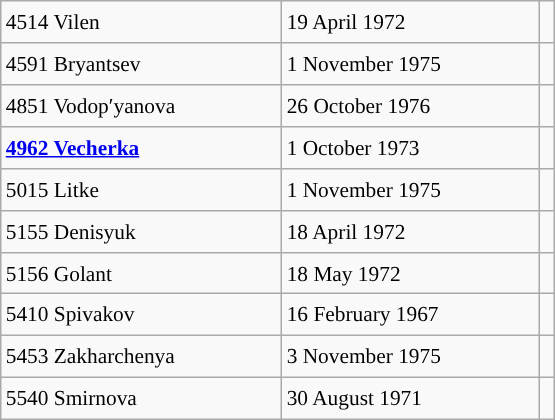<table class="wikitable" style="font-size: 89%; float: left; width: 26em; margin-right: 1em; height: 280px;">
<tr>
<td>4514 Vilen</td>
<td>19 April 1972</td>
<td></td>
</tr>
<tr>
<td>4591 Bryantsev</td>
<td>1 November 1975</td>
<td></td>
</tr>
<tr>
<td>4851 Vodopʹyanova</td>
<td>26 October 1976</td>
<td></td>
</tr>
<tr>
<td><strong><a href='#'>4962 Vecherka</a></strong></td>
<td>1 October 1973</td>
<td></td>
</tr>
<tr>
<td>5015 Litke</td>
<td>1 November 1975</td>
<td></td>
</tr>
<tr>
<td>5155 Denisyuk</td>
<td>18 April 1972</td>
<td></td>
</tr>
<tr>
<td>5156 Golant</td>
<td>18 May 1972</td>
<td></td>
</tr>
<tr>
<td>5410 Spivakov</td>
<td>16 February 1967</td>
<td></td>
</tr>
<tr>
<td>5453 Zakharchenya</td>
<td>3 November 1975</td>
<td></td>
</tr>
<tr>
<td>5540 Smirnova</td>
<td>30 August 1971</td>
<td></td>
</tr>
</table>
